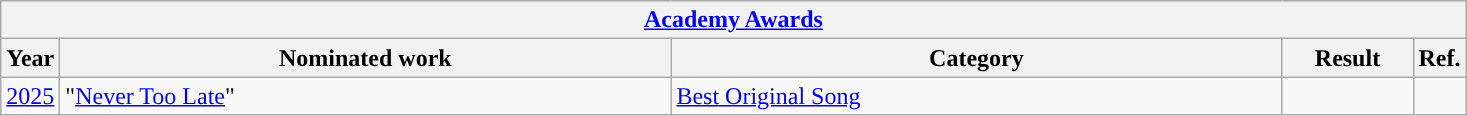<table class="wikitable">
<tr>
<th colspan="5" align="center"><a href='#'>Academy Awards</a></th>
</tr>
<tr>
<th scope="col" style="width:1em;">Year</th>
<th scope="col" style="width:25em;">Nominated work</th>
<th scope="col" style="width:25em;">Category</th>
<th scope="col" style="width:5em;">Result</th>
<th scope="col" style="width:1em;">Ref.</th>
</tr>
<tr>
<td><a href='#'>2025</a></td>
<td>"<a href='#'>Never Too Late</a>" </td>
<td><a href='#'>Best Original Song</a></td>
<td></td>
<td align="center"></td>
</tr>
</table>
